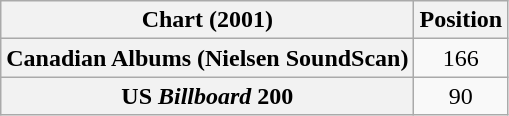<table class="wikitable plainrowheaders" style="text-align:center">
<tr>
<th>Chart (2001)</th>
<th>Position</th>
</tr>
<tr>
<th scope="row">Canadian Albums (Nielsen SoundScan)</th>
<td>166</td>
</tr>
<tr>
<th scope="row">US <em>Billboard</em> 200</th>
<td>90</td>
</tr>
</table>
